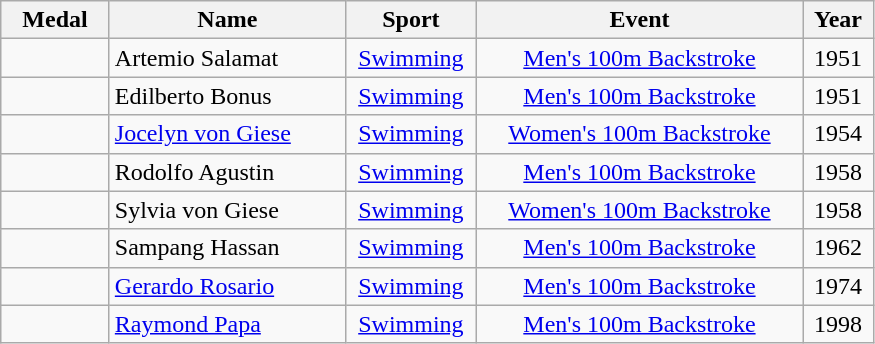<table class="wikitable"  style="font-size:100%;  text-align:center;">
<tr>
<th width="65">Medal</th>
<th width="150">Name</th>
<th width="80">Sport</th>
<th width="210">Event</th>
<th width="40">Year</th>
</tr>
<tr>
<td></td>
<td align=left>Artemio Salamat</td>
<td><a href='#'>Swimming</a></td>
<td><a href='#'>Men's 100m Backstroke</a></td>
<td>1951</td>
</tr>
<tr>
<td></td>
<td align=left>Edilberto Bonus</td>
<td><a href='#'>Swimming</a></td>
<td><a href='#'>Men's 100m Backstroke</a></td>
<td>1951</td>
</tr>
<tr>
<td></td>
<td align=left><a href='#'>Jocelyn von Giese</a></td>
<td><a href='#'>Swimming</a></td>
<td><a href='#'>Women's 100m Backstroke</a></td>
<td>1954</td>
</tr>
<tr>
<td></td>
<td align=left>Rodolfo Agustin</td>
<td><a href='#'>Swimming</a></td>
<td><a href='#'>Men's 100m Backstroke</a></td>
<td>1958</td>
</tr>
<tr>
<td></td>
<td align=left>Sylvia von Giese</td>
<td><a href='#'>Swimming</a></td>
<td><a href='#'>Women's 100m Backstroke</a></td>
<td>1958</td>
</tr>
<tr>
<td></td>
<td align=left>Sampang Hassan</td>
<td><a href='#'>Swimming</a></td>
<td><a href='#'>Men's 100m Backstroke</a></td>
<td>1962</td>
</tr>
<tr>
<td></td>
<td align=left><a href='#'>Gerardo Rosario</a></td>
<td><a href='#'>Swimming</a></td>
<td><a href='#'>Men's 100m Backstroke</a></td>
<td>1974</td>
</tr>
<tr>
<td></td>
<td align=left><a href='#'>Raymond Papa</a></td>
<td><a href='#'>Swimming</a></td>
<td><a href='#'>Men's 100m Backstroke</a></td>
<td>1998</td>
</tr>
</table>
